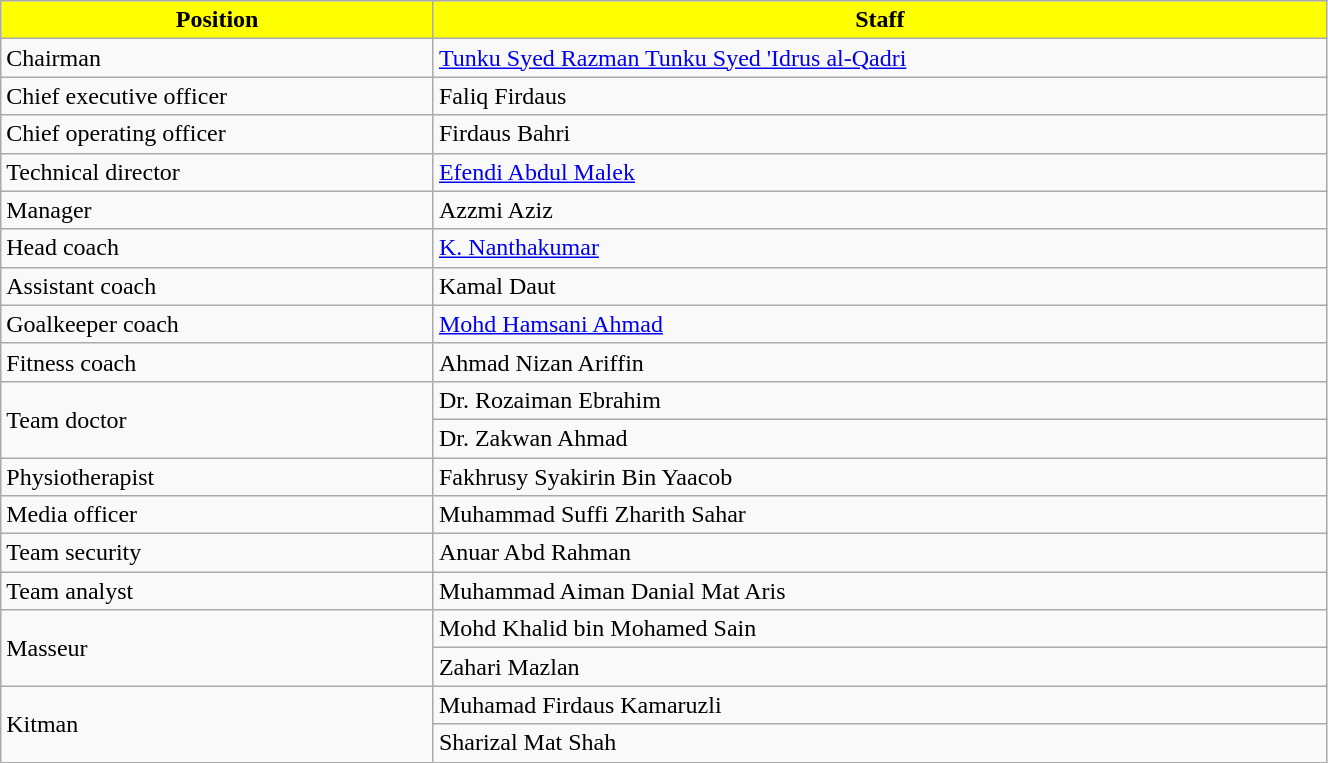<table class="wikitable" style=width:70%>
<tr>
<th style="background:Yellow; color:Black;">Position</th>
<th style="background:Yellow; color:Black;">Staff</th>
</tr>
<tr>
<td>Chairman</td>
<td> <a href='#'>Tunku Syed Razman Tunku Syed 'Idrus al-Qadri</a></td>
</tr>
<tr>
<td>Chief executive officer</td>
<td> Faliq Firdaus</td>
</tr>
<tr>
<td>Chief operating officer</td>
<td> Firdaus Bahri</td>
</tr>
<tr>
<td>Technical director</td>
<td> <a href='#'>Efendi Abdul Malek</a></td>
</tr>
<tr>
<td>Manager</td>
<td> Azzmi Aziz</td>
</tr>
<tr>
<td>Head coach</td>
<td> <a href='#'>K. Nanthakumar</a></td>
</tr>
<tr>
<td>Assistant coach</td>
<td> Kamal Daut</td>
</tr>
<tr>
<td>Goalkeeper coach</td>
<td> <a href='#'>Mohd Hamsani Ahmad</a></td>
</tr>
<tr>
<td>Fitness coach</td>
<td> Ahmad Nizan Ariffin</td>
</tr>
<tr>
<td rowspan="2">Team doctor</td>
<td> Dr. Rozaiman Ebrahim</td>
</tr>
<tr>
<td> Dr. Zakwan Ahmad</td>
</tr>
<tr>
<td>Physiotherapist</td>
<td> Fakhrusy Syakirin Bin Yaacob</td>
</tr>
<tr>
<td>Media officer</td>
<td> Muhammad Suffi Zharith Sahar</td>
</tr>
<tr>
<td>Team security</td>
<td> Anuar Abd Rahman</td>
</tr>
<tr>
<td>Team analyst</td>
<td> Muhammad Aiman Danial Mat Aris</td>
</tr>
<tr>
<td rowspan="2">Masseur</td>
<td> Mohd Khalid bin Mohamed Sain</td>
</tr>
<tr>
<td> Zahari Mazlan</td>
</tr>
<tr>
<td rowspan="2">Kitman</td>
<td> Muhamad Firdaus Kamaruzli</td>
</tr>
<tr>
<td> Sharizal Mat Shah</td>
</tr>
</table>
